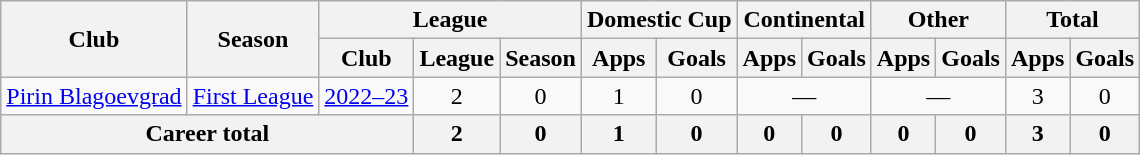<table class="wikitable" style="text-align: center;">
<tr>
<th rowspan="2">Club</th>
<th rowspan="2">Season</th>
<th colspan="3">League</th>
<th colspan="2">Domestic Cup</th>
<th colspan="2">Continental</th>
<th colspan="2">Other</th>
<th colspan="2">Total</th>
</tr>
<tr>
<th>Club</th>
<th>League</th>
<th>Season</th>
<th>Apps</th>
<th>Goals</th>
<th>Apps</th>
<th>Goals</th>
<th>Apps</th>
<th>Goals</th>
<th>Apps</th>
<th>Goals</th>
</tr>
<tr>
<td><a href='#'>Pirin Blagoevgrad</a></td>
<td><a href='#'>First League</a></td>
<td><a href='#'>2022–23</a></td>
<td>2</td>
<td>0</td>
<td>1</td>
<td>0</td>
<td colspan="2">—</td>
<td colspan="2">—</td>
<td>3</td>
<td>0</td>
</tr>
<tr>
<th colspan="3">Career total</th>
<th>2</th>
<th>0</th>
<th>1</th>
<th>0</th>
<th>0</th>
<th>0</th>
<th>0</th>
<th>0</th>
<th>3</th>
<th>0</th>
</tr>
</table>
